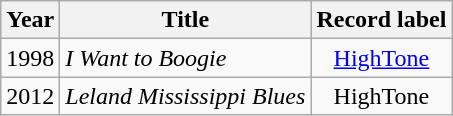<table class="wikitable sortable">
<tr>
<th>Year</th>
<th>Title</th>
<th>Record label</th>
</tr>
<tr>
<td>1998</td>
<td><em>I Want to Boogie</em></td>
<td style="text-align:center;"><a href='#'>HighTone</a></td>
</tr>
<tr>
<td>2012</td>
<td><em>Leland Mississippi Blues</em></td>
<td style="text-align:center;">HighTone</td>
</tr>
</table>
